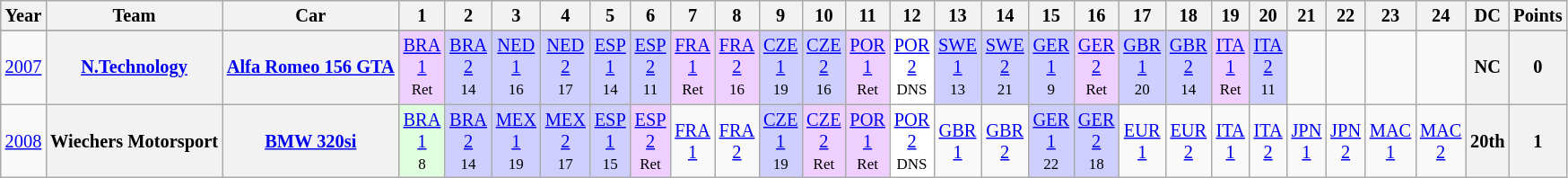<table class="wikitable" style="text-align:center; font-size:85%">
<tr>
<th>Year</th>
<th>Team</th>
<th>Car</th>
<th>1</th>
<th>2</th>
<th>3</th>
<th>4</th>
<th>5</th>
<th>6</th>
<th>7</th>
<th>8</th>
<th>9</th>
<th>10</th>
<th>11</th>
<th>12</th>
<th>13</th>
<th>14</th>
<th>15</th>
<th>16</th>
<th>17</th>
<th>18</th>
<th>19</th>
<th>20</th>
<th>21</th>
<th>22</th>
<th>23</th>
<th>24</th>
<th>DC</th>
<th>Points</th>
</tr>
<tr>
</tr>
<tr>
<td><a href='#'>2007</a></td>
<th><a href='#'>N.Technology</a></th>
<th><a href='#'>Alfa Romeo 156 GTA</a></th>
<td style="background:#efcfff;"><a href='#'>BRA<br>1</a><br><small>Ret</small></td>
<td style="background:#cfcfff;"><a href='#'>BRA<br>2</a><br><small>14</small></td>
<td style="background:#cfcfff;"><a href='#'>NED<br>1</a><br><small>16</small></td>
<td style="background:#cfcfff;"><a href='#'>NED<br>2</a><br><small>17</small></td>
<td style="background:#cfcfff;"><a href='#'>ESP<br>1</a><br><small>14</small></td>
<td style="background:#cfcfff;"><a href='#'>ESP<br>2</a><br><small>11</small></td>
<td style="background:#efcfff;"><a href='#'>FRA<br>1</a><br><small>Ret</small></td>
<td style="background:#efcfff;"><a href='#'>FRA<br>2</a><br><small>16</small></td>
<td style="background:#cfcfff;"><a href='#'>CZE<br>1</a><br><small>19</small></td>
<td style="background:#cfcfff;"><a href='#'>CZE<br>2</a><br><small>16</small></td>
<td style="background:#efcfff;"><a href='#'>POR<br>1</a><br><small>Ret</small></td>
<td style="background:#ffffff;"><a href='#'>POR<br>2</a><br><small>DNS</small></td>
<td style="background:#cfcfff;"><a href='#'>SWE<br>1</a><br><small>13</small></td>
<td style="background:#cfcfff;"><a href='#'>SWE<br>2</a><br><small>21</small></td>
<td style="background:#cfcfff;"><a href='#'>GER<br>1</a><br><small>9</small></td>
<td style="background:#efcfff;"><a href='#'>GER<br>2</a><br><small>Ret</small></td>
<td style="background:#cfcfff;"><a href='#'>GBR<br>1</a><br><small>20</small></td>
<td style="background:#cfcfff;"><a href='#'>GBR<br>2</a><br><small>14</small></td>
<td style="background:#efcfff;"><a href='#'>ITA<br>1</a><br><small>Ret</small></td>
<td style="background:#cfcfff;"><a href='#'>ITA<br>2</a><br><small>11</small></td>
<td></td>
<td></td>
<td></td>
<td></td>
<th>NC</th>
<th>0</th>
</tr>
<tr>
<td><a href='#'>2008</a></td>
<th>Wiechers Motorsport</th>
<th><a href='#'>BMW 320si</a></th>
<td style="background:#dfffdf;"><a href='#'>BRA<br>1</a><br><small>8</small></td>
<td style="background:#cfcfff;"><a href='#'>BRA<br>2</a><br><small>14</small></td>
<td style="background:#cfcfff;"><a href='#'>MEX<br>1</a><br><small>19</small></td>
<td style="background:#cfcfff;"><a href='#'>MEX<br>2</a><br><small>17</small></td>
<td style="background:#cfcfff;"><a href='#'>ESP<br>1</a><br><small>15</small></td>
<td style="background:#efcfff;"><a href='#'>ESP<br>2</a><br><small>Ret</small></td>
<td><a href='#'>FRA<br>1</a><br></td>
<td><a href='#'>FRA<br>2</a><br></td>
<td style="background:#cfcfff;"><a href='#'>CZE<br>1</a><br><small>19</small></td>
<td style="background:#efcfff;"><a href='#'>CZE<br>2</a><br><small>Ret</small></td>
<td style="background:#efcfff;"><a href='#'>POR<br>1</a><br><small>Ret</small></td>
<td style="background:#ffffff;"><a href='#'>POR<br>2</a><br><small>DNS</small></td>
<td><a href='#'>GBR<br>1</a><br></td>
<td><a href='#'>GBR<br>2</a><br></td>
<td style="background:#cfcfff;"><a href='#'>GER<br>1</a><br><small>22</small></td>
<td style="background:#cfcfff;"><a href='#'>GER<br>2</a><br><small>18</small></td>
<td><a href='#'>EUR<br>1</a><br></td>
<td><a href='#'>EUR<br>2</a><br></td>
<td><a href='#'>ITA<br>1</a><br></td>
<td><a href='#'>ITA<br>2</a><br></td>
<td><a href='#'>JPN<br>1</a><br></td>
<td><a href='#'>JPN<br>2</a><br></td>
<td><a href='#'>MAC<br>1</a></td>
<td><a href='#'>MAC<br>2</a></td>
<th>20th</th>
<th>1</th>
</tr>
</table>
